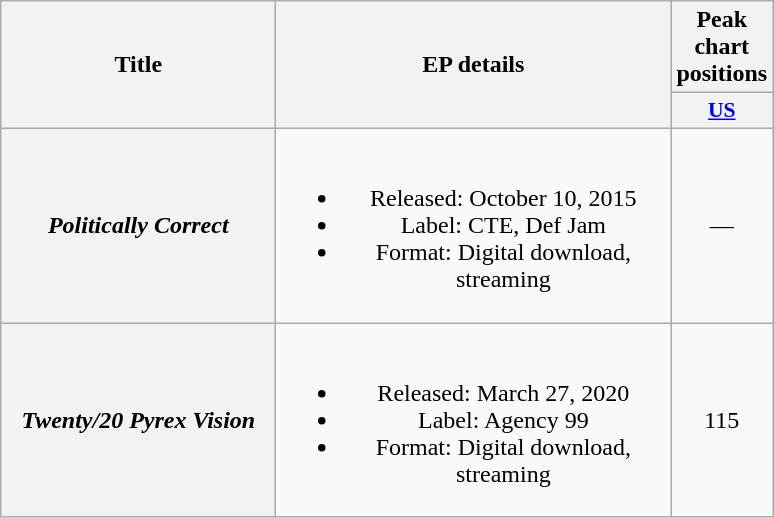<table class="wikitable plainrowheaders" style="text-align:center;">
<tr>
<th scope="col" rowspan="2" style="width:11em;">Title</th>
<th scope="col" rowspan="2" style="width:16em;">EP details</th>
<th scope="col" colspan="1">Peak chart positions</th>
</tr>
<tr>
<th style="width:3em;font-size:90%;"><a href='#'>US</a><br></th>
</tr>
<tr>
<th scope="row"><em>Politically Correct</em></th>
<td><br><ul><li>Released: October 10, 2015</li><li>Label: CTE, Def Jam</li><li>Format: Digital download, streaming</li></ul></td>
<td>—</td>
</tr>
<tr>
<th scope="row"><em>Twenty/20 Pyrex Vision</em></th>
<td><br><ul><li>Released: March 27, 2020</li><li>Label: Agency 99</li><li>Format: Digital download, streaming</li></ul></td>
<td>115</td>
</tr>
</table>
